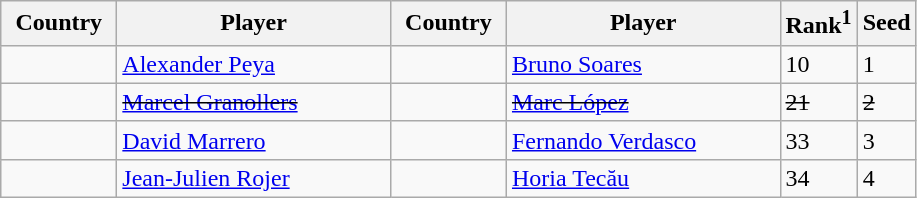<table class="sortable wikitable">
<tr>
<th width="70">Country</th>
<th width="175">Player</th>
<th width="70">Country</th>
<th width="175">Player</th>
<th>Rank<sup>1</sup></th>
<th>Seed</th>
</tr>
<tr>
<td></td>
<td><a href='#'>Alexander Peya</a></td>
<td></td>
<td><a href='#'>Bruno Soares</a></td>
<td>10</td>
<td>1</td>
</tr>
<tr>
<td><s></s></td>
<td><s><a href='#'>Marcel Granollers</a></s></td>
<td><s></s></td>
<td><s><a href='#'>Marc López</a></s></td>
<td><s>21</s></td>
<td><s>2</s></td>
</tr>
<tr>
<td></td>
<td><a href='#'>David Marrero</a></td>
<td></td>
<td><a href='#'>Fernando Verdasco</a></td>
<td>33</td>
<td>3</td>
</tr>
<tr>
<td></td>
<td><a href='#'>Jean-Julien Rojer</a></td>
<td></td>
<td><a href='#'>Horia Tecău</a></td>
<td>34</td>
<td>4</td>
</tr>
</table>
